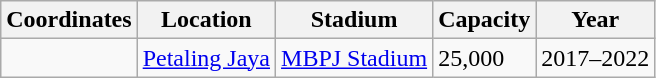<table class="wikitable sortable">
<tr>
<th>Coordinates</th>
<th>Location</th>
<th>Stadium</th>
<th>Capacity</th>
<th>Year</th>
</tr>
<tr>
<td></td>
<td><a href='#'>Petaling Jaya</a></td>
<td><a href='#'>MBPJ Stadium</a></td>
<td>25,000</td>
<td>2017–2022</td>
</tr>
</table>
